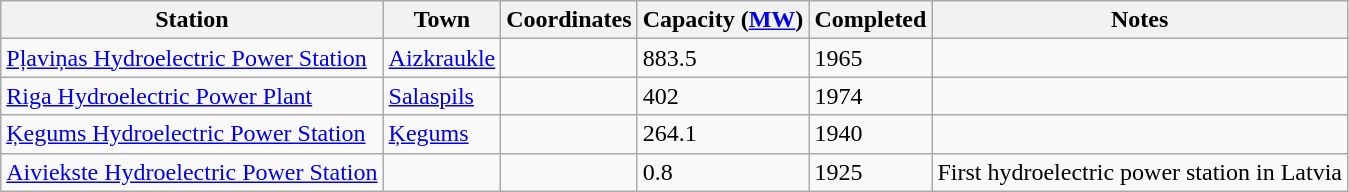<table class="wikitable sortable">
<tr>
<th>Station</th>
<th>Town</th>
<th>Coordinates</th>
<th>Capacity (<a href='#'>MW</a>)</th>
<th>Completed</th>
<th>Notes</th>
</tr>
<tr>
<td><a href='#'>Pļaviņas Hydroelectric Power Station</a></td>
<td><a href='#'>Aizkraukle</a></td>
<td></td>
<td>883.5</td>
<td>1965</td>
<td></td>
</tr>
<tr>
<td><a href='#'>Riga Hydroelectric Power Plant</a></td>
<td><a href='#'>Salaspils</a></td>
<td></td>
<td>402</td>
<td>1974</td>
<td></td>
</tr>
<tr>
<td><a href='#'>Ķegums Hydroelectric Power Station</a></td>
<td><a href='#'>Ķegums</a></td>
<td></td>
<td>264.1</td>
<td>1940</td>
<td></td>
</tr>
<tr>
<td><a href='#'>Aiviekste Hydroelectric Power Station</a></td>
<td></td>
<td></td>
<td>0.8</td>
<td>1925</td>
<td>First hydroelectric power station in Latvia</td>
</tr>
</table>
